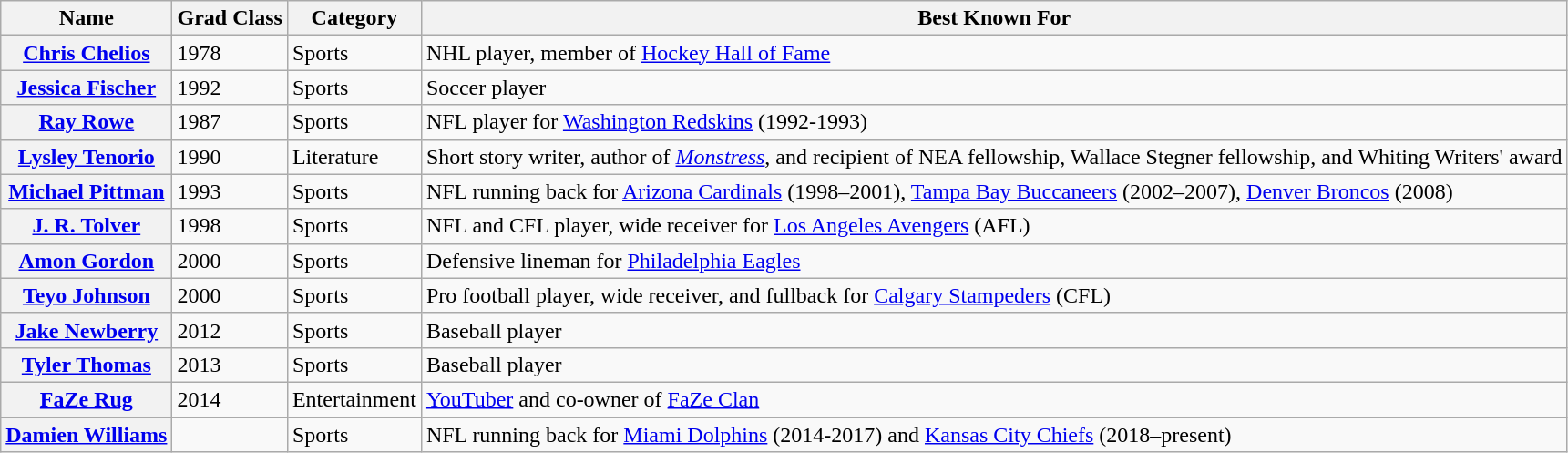<table class="wikitable sortable plainrowheaders">
<tr>
<th scope="col">Name</th>
<th scope="col">Grad Class</th>
<th scope="col">Category</th>
<th scope="col">Best Known For</th>
</tr>
<tr>
<th scope="row"><a href='#'>Chris Chelios</a></th>
<td>1978</td>
<td>Sports</td>
<td>NHL player, member of <a href='#'>Hockey Hall of Fame</a></td>
</tr>
<tr>
<th scope="row"><a href='#'>Jessica Fischer</a></th>
<td>1992</td>
<td>Sports</td>
<td>Soccer player </td>
</tr>
<tr>
<th scope="row"><a href='#'>Ray Rowe</a></th>
<td>1987</td>
<td>Sports</td>
<td>NFL player for <a href='#'>Washington Redskins</a> (1992-1993)</td>
</tr>
<tr>
<th scope="row"><a href='#'>Lysley Tenorio</a></th>
<td>1990</td>
<td>Literature</td>
<td>Short story writer, author of <em><a href='#'>Monstress</a></em>, and recipient of NEA fellowship, Wallace Stegner fellowship, and Whiting Writers' award</td>
</tr>
<tr>
<th scope="row"><a href='#'>Michael Pittman</a></th>
<td>1993</td>
<td>Sports</td>
<td>NFL running back for <a href='#'>Arizona Cardinals</a> (1998–2001), <a href='#'>Tampa Bay Buccaneers</a> (2002–2007), <a href='#'>Denver Broncos</a> (2008)</td>
</tr>
<tr>
<th scope="row"><a href='#'>J. R. Tolver</a></th>
<td>1998</td>
<td>Sports</td>
<td>NFL and CFL player, wide receiver for <a href='#'>Los Angeles Avengers</a> (AFL)</td>
</tr>
<tr>
<th scope="row"><a href='#'>Amon Gordon</a></th>
<td>2000</td>
<td>Sports</td>
<td>Defensive lineman for <a href='#'>Philadelphia Eagles</a></td>
</tr>
<tr>
<th scope="row"><a href='#'>Teyo Johnson</a></th>
<td>2000</td>
<td>Sports</td>
<td>Pro football player, wide receiver, and fullback for <a href='#'>Calgary Stampeders</a> (CFL)</td>
</tr>
<tr>
<th scope="row"><a href='#'>Jake Newberry</a></th>
<td>2012</td>
<td>Sports</td>
<td>Baseball player </td>
</tr>
<tr>
<th scope="row"><a href='#'>Tyler Thomas</a></th>
<td>2013</td>
<td>Sports</td>
<td>Baseball player</td>
</tr>
<tr>
<th scope="row"><a href='#'>FaZe Rug</a></th>
<td>2014</td>
<td>Entertainment</td>
<td><a href='#'>YouTuber</a> and co-owner of <a href='#'>FaZe Clan</a></td>
</tr>
<tr>
<th scope="row"><a href='#'>Damien Williams</a></th>
<td></td>
<td>Sports</td>
<td>NFL running back for <a href='#'>Miami Dolphins</a> (2014-2017) and <a href='#'>Kansas City Chiefs</a> (2018–present)</td>
</tr>
</table>
